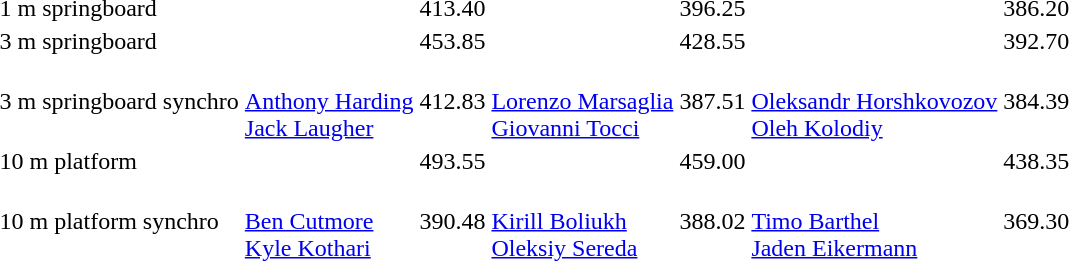<table>
<tr>
<td>1 m springboard<br></td>
<td></td>
<td>413.40</td>
<td></td>
<td>396.25</td>
<td></td>
<td>386.20</td>
</tr>
<tr>
<td>3 m springboard<br></td>
<td></td>
<td>453.85</td>
<td></td>
<td>428.55</td>
<td></td>
<td>392.70</td>
</tr>
<tr>
<td>3 m springboard synchro<br></td>
<td><br><a href='#'>Anthony Harding</a><br><a href='#'>Jack Laugher</a></td>
<td>412.83</td>
<td><br><a href='#'>Lorenzo Marsaglia</a><br><a href='#'>Giovanni Tocci</a></td>
<td>387.51</td>
<td><br><a href='#'>Oleksandr Horshkovozov</a><br><a href='#'>Oleh Kolodiy</a></td>
<td>384.39</td>
</tr>
<tr>
<td>10 m platform<br></td>
<td></td>
<td>493.55</td>
<td></td>
<td>459.00</td>
<td></td>
<td>438.35</td>
</tr>
<tr>
<td>10 m platform synchro<br></td>
<td><br><a href='#'>Ben Cutmore</a><br><a href='#'>Kyle Kothari</a></td>
<td>390.48</td>
<td><br><a href='#'>Kirill Boliukh</a><br><a href='#'>Oleksiy Sereda</a></td>
<td>388.02</td>
<td><br><a href='#'>Timo Barthel</a><br><a href='#'>Jaden Eikermann</a></td>
<td>369.30</td>
</tr>
</table>
